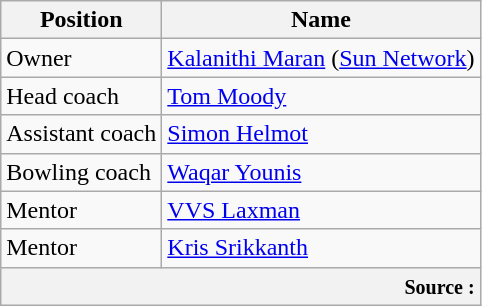<table class="wikitable">
<tr>
<th>Position</th>
<th>Name</th>
</tr>
<tr>
<td>Owner</td>
<td><a href='#'>Kalanithi Maran</a> (<a href='#'>Sun Network</a>)</td>
</tr>
<tr>
<td>Head coach</td>
<td><a href='#'>Tom Moody</a></td>
</tr>
<tr>
<td>Assistant coach</td>
<td><a href='#'>Simon Helmot</a></td>
</tr>
<tr>
<td>Bowling coach</td>
<td><a href='#'>Waqar Younis</a></td>
</tr>
<tr>
<td>Mentor</td>
<td><a href='#'>VVS Laxman</a></td>
</tr>
<tr>
<td>Mentor</td>
<td><a href='#'>Kris Srikkanth</a></td>
</tr>
<tr>
<th colspan="3" style="text-align:right;"><small>Source :</small></th>
</tr>
</table>
